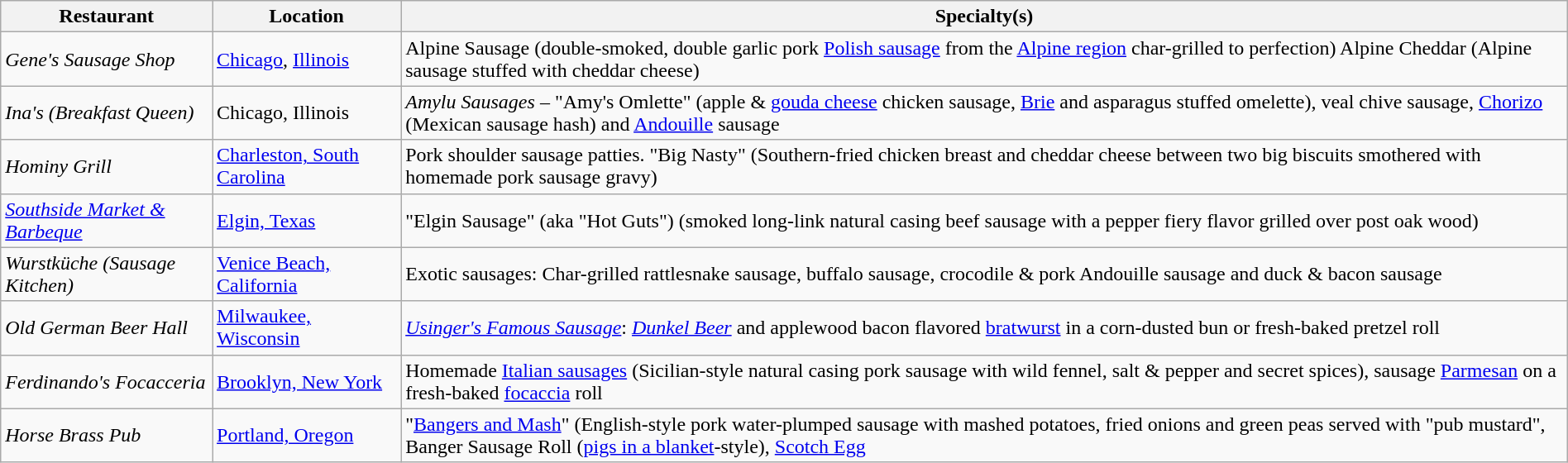<table class="wikitable" style="width:100%;">
<tr>
<th>Restaurant</th>
<th>Location</th>
<th>Specialty(s)</th>
</tr>
<tr>
<td><em>Gene's Sausage Shop</em></td>
<td><a href='#'>Chicago</a>, <a href='#'>Illinois</a></td>
<td>Alpine Sausage (double-smoked, double garlic pork <a href='#'>Polish sausage</a> from the <a href='#'>Alpine region</a> char-grilled to perfection) Alpine Cheddar (Alpine sausage stuffed with cheddar cheese)</td>
</tr>
<tr>
<td><em>Ina's (Breakfast Queen)</em></td>
<td>Chicago, Illinois</td>
<td><em>Amylu Sausages</em> – "Amy's Omlette" (apple & <a href='#'>gouda cheese</a> chicken sausage, <a href='#'>Brie</a> and asparagus stuffed omelette), veal chive sausage, <a href='#'>Chorizo</a> (Mexican sausage hash) and <a href='#'>Andouille</a> sausage</td>
</tr>
<tr>
<td><em>Hominy Grill</em></td>
<td><a href='#'>Charleston, South Carolina</a></td>
<td>Pork shoulder sausage patties. "Big Nasty" (Southern-fried chicken breast and cheddar cheese between two big biscuits smothered with homemade pork sausage gravy)</td>
</tr>
<tr>
<td><em><a href='#'>Southside Market & Barbeque</a></em></td>
<td><a href='#'>Elgin, Texas</a></td>
<td>"Elgin Sausage" (aka "Hot Guts") (smoked long-link natural casing beef sausage with a pepper fiery flavor grilled over post oak wood)</td>
</tr>
<tr>
<td><em>Wurstküche (Sausage Kitchen)</em></td>
<td><a href='#'>Venice Beach, California</a></td>
<td>Exotic sausages: Char-grilled rattlesnake sausage, buffalo sausage, crocodile & pork Andouille sausage and duck & bacon sausage</td>
</tr>
<tr>
<td><em>Old German Beer Hall</em></td>
<td><a href='#'>Milwaukee, Wisconsin</a></td>
<td><em><a href='#'>Usinger's Famous Sausage</a></em>: <em><a href='#'>Dunkel Beer</a></em> and applewood bacon flavored <a href='#'>bratwurst</a> in a corn-dusted bun or fresh-baked pretzel roll</td>
</tr>
<tr>
<td><em>Ferdinando's Focacceria</em></td>
<td><a href='#'>Brooklyn, New York</a></td>
<td>Homemade <a href='#'>Italian sausages</a> (Sicilian-style natural casing pork sausage with wild fennel, salt & pepper and secret spices), sausage <a href='#'>Parmesan</a> on a fresh-baked <a href='#'>focaccia</a> roll</td>
</tr>
<tr>
<td><em>Horse Brass Pub</em></td>
<td><a href='#'>Portland, Oregon</a></td>
<td>"<a href='#'>Bangers and Mash</a>" (English-style pork water-plumped sausage with mashed potatoes, fried onions and green peas served with "pub mustard", Banger Sausage Roll (<a href='#'>pigs in a blanket</a>-style), <a href='#'>Scotch Egg</a></td>
</tr>
</table>
